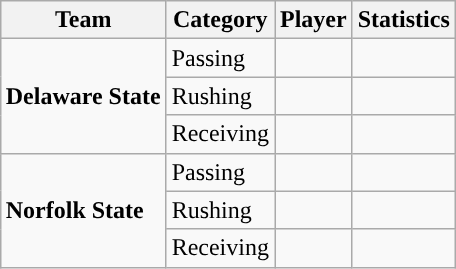<table class="wikitable" style="float: right;">
<tr>
<th>Team</th>
<th>Category</th>
<th>Player</th>
<th>Statistics</th>
</tr>
<tr>
<td rowspan=3><strong>Delaware State</strong></td>
<td>Passing</td>
<td></td>
<td></td>
</tr>
<tr>
<td>Rushing</td>
<td></td>
<td></td>
</tr>
<tr>
<td>Receiving</td>
<td></td>
<td></td>
</tr>
<tr>
<td rowspan=3><strong>Norfolk State</strong></td>
<td>Passing</td>
<td></td>
<td></td>
</tr>
<tr>
<td>Rushing</td>
<td></td>
<td></td>
</tr>
<tr>
<td>Receiving</td>
<td></td>
<td></td>
</tr>
</table>
